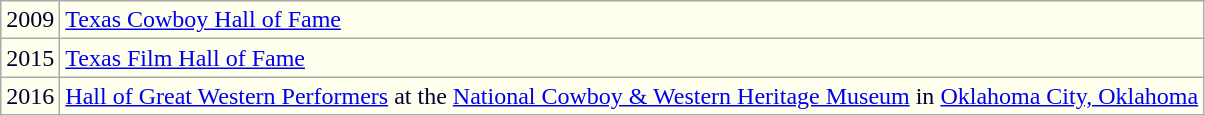<table border=1 style="background:#ffffee; color:#000033" class=wikitable>
<tr>
<td>2009</td>
<td><a href='#'>Texas Cowboy Hall of Fame</a></td>
</tr>
<tr>
<td>2015</td>
<td><a href='#'>Texas Film Hall of Fame</a></td>
</tr>
<tr>
<td>2016</td>
<td><a href='#'>Hall of Great Western Performers</a> at the <a href='#'>National Cowboy & Western Heritage Museum</a> in <a href='#'>Oklahoma City, Oklahoma</a></td>
</tr>
</table>
